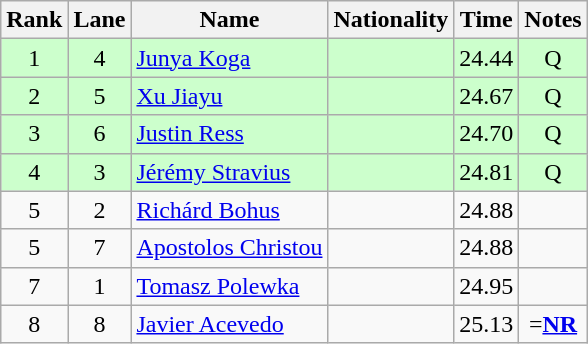<table class="wikitable sortable" style="text-align:center">
<tr>
<th>Rank</th>
<th>Lane</th>
<th>Name</th>
<th>Nationality</th>
<th>Time</th>
<th>Notes</th>
</tr>
<tr bgcolor=ccffcc>
<td>1</td>
<td>4</td>
<td align=left><a href='#'>Junya Koga</a></td>
<td align=left></td>
<td>24.44</td>
<td>Q</td>
</tr>
<tr bgcolor=ccffcc>
<td>2</td>
<td>5</td>
<td align=left><a href='#'>Xu Jiayu</a></td>
<td align=left></td>
<td>24.67</td>
<td>Q</td>
</tr>
<tr bgcolor=ccffcc>
<td>3</td>
<td>6</td>
<td align=left><a href='#'>Justin Ress</a></td>
<td align=left></td>
<td>24.70</td>
<td>Q</td>
</tr>
<tr bgcolor=ccffcc>
<td>4</td>
<td>3</td>
<td align=left><a href='#'>Jérémy Stravius</a></td>
<td align=left></td>
<td>24.81</td>
<td>Q</td>
</tr>
<tr>
<td>5</td>
<td>2</td>
<td align=left><a href='#'>Richárd Bohus</a></td>
<td align=left></td>
<td>24.88</td>
<td></td>
</tr>
<tr>
<td>5</td>
<td>7</td>
<td align=left><a href='#'>Apostolos Christou</a></td>
<td align=left></td>
<td>24.88</td>
<td></td>
</tr>
<tr>
<td>7</td>
<td>1</td>
<td align=left><a href='#'>Tomasz Polewka</a></td>
<td align=left></td>
<td>24.95</td>
<td></td>
</tr>
<tr>
<td>8</td>
<td>8</td>
<td align=left><a href='#'>Javier Acevedo</a></td>
<td align=left></td>
<td>25.13</td>
<td>=<strong><a href='#'>NR</a></strong></td>
</tr>
</table>
